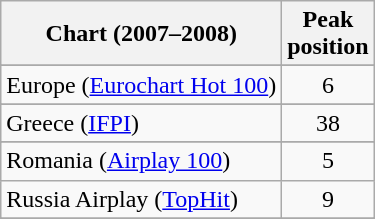<table class="wikitable plainrowheaders sortable">
<tr>
<th>Chart (2007–2008)</th>
<th>Peak<br>position</th>
</tr>
<tr>
</tr>
<tr>
</tr>
<tr>
</tr>
<tr>
</tr>
<tr>
<td>Europe (<a href='#'>Eurochart Hot 100</a>)</td>
<td align="center">6</td>
</tr>
<tr>
</tr>
<tr>
</tr>
<tr>
</tr>
<tr>
<td>Greece (<a href='#'>IFPI</a>)</td>
<td align="center">38</td>
</tr>
<tr>
</tr>
<tr>
</tr>
<tr>
</tr>
<tr>
</tr>
<tr>
</tr>
<tr>
</tr>
<tr>
</tr>
<tr>
<td>Romania (<a href='#'>Airplay 100</a>)</td>
<td align="center">5</td>
</tr>
<tr>
<td>Russia Airplay (<a href='#'>TopHit</a>)</td>
<td align="center">9</td>
</tr>
<tr>
</tr>
<tr>
</tr>
<tr>
</tr>
<tr>
</tr>
<tr>
</tr>
<tr>
</tr>
<tr>
</tr>
<tr>
</tr>
<tr>
</tr>
</table>
